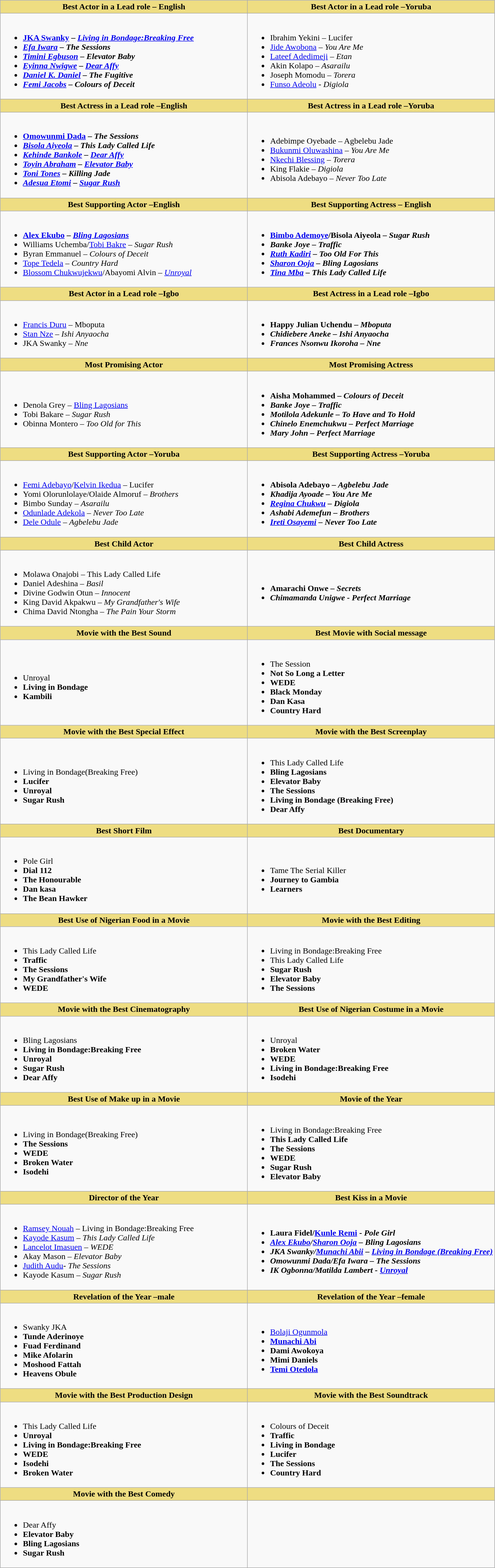<table class="wikitable">
<tr>
<th style="background:#EEDD82; width:50%"><strong>Best Actor in a Lead role – English</strong></th>
<th style="background:#EEDD82; width:50%"><strong>Best Actor in a Lead role –Yoruba</strong></th>
</tr>
<tr>
<td><br><ul><li><strong><a href='#'>JKA Swanky</a> – <em><a href='#'>Living in Bondage:Breaking Free</a><strong><em></li><li><a href='#'>Efa Iwara</a> – </em>The Sessions<em></li><li><a href='#'>Timini Egbuson</a> – </em>Elevator Baby<em></li><li><a href='#'>Eyinna Nwigwe</a> – </em><a href='#'>Dear Affy</a><em></li><li><a href='#'>Daniel K. Daniel</a> – </em>The Fugitive<em></li><li><a href='#'>Femi Jacobs</a> – </em>Colours of Deceit<em></li></ul></td>
<td><br><ul><li></strong>Ibrahim Yekini – </em>Lucifer</em></strong></li><li><a href='#'>Jide Awobona</a> – <em>You Are Me</em></li><li><a href='#'>Lateef Adedimeji</a> – <em>Etan</em></li><li>Akin Kolapo – <em>Asarailu</em></li><li>Joseph Momodu – <em>Torera</em></li><li><a href='#'>Funso Adeolu</a> - <em>Digiola</em></li></ul></td>
</tr>
<tr>
<th style="background:#EEDD82; width:50%"><strong>Best Actress in a Lead role –English</strong></th>
<th style="background:#EEDD82; width:50%"><strong>Best Actress in a Lead role –Yoruba</strong></th>
</tr>
<tr>
<td><br><ul><li><strong><a href='#'>Omowunmi Dada</a> – <em>The Sessions<strong><em></li><li><a href='#'>Bisola Aiyeola</a> – </em>This Lady Called Life<em></li><li><a href='#'>Kehinde Bankole</a> – </em><a href='#'>Dear Affy</a><em></li><li><a href='#'>Toyin Abraham</a> – </em><a href='#'>Elevator Baby</a><em></li><li><a href='#'>Toni Tones</a> – </em>Killing Jade<em></li><li><a href='#'>Adesua Etomi</a> – </em><a href='#'>Sugar Rush</a><em></li></ul></td>
<td><br><ul><li></strong>Adebimpe Oyebade – </em>Agbelebu Jade</em></strong></li><li><a href='#'>Bukunmi Oluwashina</a> – <em>You Are Me</em></li><li><a href='#'>Nkechi Blessing</a> – <em>Torera</em></li><li>King Flakie – <em>Digiola</em></li><li>Abisola Adebayo – <em>Never Too Late</em></li></ul></td>
</tr>
<tr>
<th style="background:#EEDD82; width:50%"><strong>Best Supporting Actor –English</strong></th>
<th style="background:#EEDD82; width:50%"><strong>Best Supporting Actress – English</strong></th>
</tr>
<tr>
<td><br><ul><li><strong><a href='#'>Alex Ekubo</a> – <a href='#'><em>Bling Lagosians</em></a></strong></li><li>Williams Uchemba/<a href='#'>Tobi Bakre</a> – <em>Sugar Rush</em></li><li>Byran Emmanuel – <em>Colours of Deceit</em></li><li><a href='#'>Tope Tedela</a> – <em>Country Hard</em></li><li><a href='#'>Blossom Chukwujekwu</a>/Abayomi Alvin – <em><a href='#'>Unroyal</a></em></li></ul></td>
<td><br><ul><li><strong><a href='#'>Bimbo Ademoye</a>/Bisola Aiyeola – <em>Sugar Rush<strong><em></li><li>Banke Joye – </em>Traffic<em></li><li><a href='#'>Ruth Kadiri</a> – </em>Too Old For This<em></li><li><a href='#'>Sharon Ooja</a> – </em>Bling Lagosians<em></li><li><a href='#'>Tina Mba</a> – </em>This Lady Called Life<em></li></ul></td>
</tr>
<tr>
<th style="background:#EEDD82; width:50%"></strong>Best Actor in a Lead role –Igbo<strong></th>
<th style="background:#EEDD82; width:50%"></strong>Best Actress in a Lead role –Igbo<strong></th>
</tr>
<tr>
<td><br><ul><li></strong><a href='#'>Francis Duru</a> – </em>Mboputa</em></strong></li><li><a href='#'>Stan Nze</a> – <em>Ishi Anyaocha</em></li><li>JKA Swanky – <em>Nne</em></li></ul></td>
<td><br><ul><li><strong>Happy Julian Uchendu – <em>Mboputa<strong><em></li><li>Chidiebere Aneke – </em>Ishi Anyaocha<em></li><li>Frances Nsonwu Ikoroha – </em>Nne<em></li></ul></td>
</tr>
<tr>
<th style="background:#EEDD82; width:50%"></strong>Most Promising Actor<strong></th>
<th style="background:#EEDD82; width:50%"></strong>Most Promising Actress<strong></th>
</tr>
<tr>
<td><br><ul><li></strong>Denola Grey – </em><a href='#'>Bling Lagosians</a></em></strong></li><li>Tobi Bakare – <em>Sugar Rush</em></li><li>Obinna Montero – <em>Too Old for This</em></li></ul></td>
<td><br><ul><li><strong>Aisha Mohammed – <em>Colours of Deceit<strong><em></li><li>Banke Joye – </em>Traffic<em></li><li>Motilola Adekunle – </em>To Have and To Hold<em></li><li>Chinelo Enemchukwu – </em>Perfect Marriage<em></li><li>Mary John – </em>Perfect Marriage<em></li></ul></td>
</tr>
<tr>
<th style="background:#EEDD82; width:50%"></strong>Best Supporting Actor –Yoruba<strong></th>
<th style="background:#EEDD82; width:50%"></strong>Best Supporting Actress –Yoruba<strong></th>
</tr>
<tr>
<td><br><ul><li></strong><a href='#'>Femi Adebayo</a>/<a href='#'>Kelvin Ikedua</a> – </em>Lucifer</em></strong></li><li>Yomi Olorunlolaye/Olaide Almoruf – <em>Brothers</em></li><li>Bimbo Sunday – <em>Asarailu</em></li><li><a href='#'>Odunlade Adekola</a> – <em>Never Too Late</em></li><li><a href='#'>Dele Odule</a> – <em>Agbelebu Jade</em></li></ul></td>
<td><br><ul><li><strong>Abisola Adebayo – <em>Agbelebu Jade<strong><em></li><li>Khadija Ayoade – </em>You Are Me<em></li><li><a href='#'>Regina Chukwu</a> – </em>Digiola<em></li><li>Ashabi Ademefun – </em>Brothers<em></li><li><a href='#'>Ireti Osayemi</a> – </em>Never Too Late<em></li></ul></td>
</tr>
<tr>
<th style="background:#EEDD82; width:50%"></strong>Best Child Actor<strong></th>
<th style="background:#EEDD82; width:50%"></strong>Best Child Actress<strong></th>
</tr>
<tr>
<td><br><ul><li></strong>Molawa Onajobi – </em>This Lady Called Life</em></strong></li><li>Daniel Adeshina – <em>Basil</em></li><li>Divine Godwin Otun – <em>Innocent</em></li><li>King David Akpakwu – <em>My Grandfather's Wife</em></li><li>Chima David Ntongha – <em>The Pain Your Storm</em></li></ul></td>
<td><br><ul><li><strong>Amarachi Onwe – <em>Secrets<strong><em></li><li>Chimamanda Unigwe - </em>Perfect Marriage<em></li></ul></td>
</tr>
<tr>
<th style="background:#EEDD82; width:50%"></strong>Movie with the Best Sound<strong></th>
<th style="background:#EEDD82; width:50%"></strong>Best Movie with Social message<strong></th>
</tr>
<tr>
<td><br><ul><li></em></strong>Unroyal<strong><em></li><li></em>Living in Bondage<em></li><li></em>Kambili<em></li></ul></td>
<td><br><ul><li></em></strong>The Session<strong><em></li><li></em>Not So Long a Letter<em></li><li></em>WEDE<em></li><li></em>Black Monday<em></li><li></em>Dan Kasa<em></li><li></em>Country Hard<em></li></ul></td>
</tr>
<tr>
<th style="background:#EEDD82; width:50%"></strong>Movie with the Best Special Effect<strong></th>
<th style="background:#EEDD82; width:50%"></strong>Movie with the Best Screenplay<strong></th>
</tr>
<tr>
<td><br><ul><li></em></strong>Living in Bondage(Breaking Free)<strong><em></li><li></em>Lucifer<em></li><li></em>Unroyal<em></li><li></em>Sugar Rush<em></li></ul></td>
<td><br><ul><li></em></strong>This Lady Called Life<strong><em></li><li></em>Bling Lagosians<em></li><li></em>Elevator Baby<em></li><li></em>The Sessions<em></li><li></em>Living in Bondage (Breaking Free)<em></li><li></em>Dear Affy<em></li></ul></td>
</tr>
<tr>
<th style="background:#EEDD82; width:50%"></strong>Best Short Film<strong></th>
<th style="background:#EEDD82; width:50%"></strong>Best Documentary<strong></th>
</tr>
<tr>
<td><br><ul><li></em></strong>Pole Girl<strong><em></li><li></em>Dial 112<em></li><li></em>The Honourable<em></li><li></em>Dan kasa<em></li><li></em>The Bean Hawker<em></li></ul></td>
<td><br><ul><li></em></strong>Tame The Serial Killer<strong><em></li><li></em>Journey to Gambia<em></li><li></em>Learners<em></li></ul></td>
</tr>
<tr>
<th style="background:#EEDD82; width:50%"></strong>Best Use of Nigerian Food in a Movie<strong></th>
<th style="background:#EEDD82; width:50%"></strong>Movie with the Best Editing<strong></th>
</tr>
<tr>
<td><br><ul><li></em></strong>This Lady Called Life<strong><em></li><li></em>Traffic<em></li><li></em>The Sessions<em></li><li></em>My Grandfather's Wife<em></li><li></em>WEDE<em></li></ul></td>
<td><br><ul><li></em></strong>Living in Bondage:Breaking Free<strong><em></li><li></em></strong>This Lady Called Life<strong><em></li><li></em>Sugar Rush<em></li><li></em>Elevator Baby<em></li><li></em>The Sessions<em></li></ul></td>
</tr>
<tr>
<th style="background:#EEDD82; width:50%"></strong>Movie with the Best Cinematography<strong></th>
<th style="background:#EEDD82; width:50%"></strong>Best Use of Nigerian Costume in a Movie<strong></th>
</tr>
<tr>
<td><br><ul><li></em></strong>Bling Lagosians<strong><em></li><li></em>Living in Bondage:Breaking Free<em></li><li></em>Unroyal<em></li><li></em>Sugar Rush<em></li><li></em>Dear Affy<em></li></ul></td>
<td><br><ul><li></em></strong>Unroyal<strong><em></li><li></em>Broken Water<em></li><li></em>WEDE<em></li><li></em>Living in Bondage:Breaking Free<em></li><li></em>Isodehi<em></li></ul></td>
</tr>
<tr>
<th style="background:#EEDD82; width:50%"></strong>Best Use of Make up in a Movie<strong></th>
<th style="background:#EEDD82; width:50%"></strong>Movie of the Year<strong></th>
</tr>
<tr>
<td><br><ul><li></em></strong>Living in Bondage(Breaking Free)<strong><em></li><li></em>The Sessions<em></li><li></em>WEDE<em></li><li></em>Broken Water<em></li><li></em>Isodehi<em></li></ul></td>
<td><br><ul><li></em></strong>Living in Bondage:Breaking Free<strong><em></li><li></em>This Lady Called Life<em></li><li></em>The Sessions<em></li><li></em>WEDE<em></li><li></em>Sugar Rush<em></li><li></em>Elevator Baby<em></li></ul></td>
</tr>
<tr>
<th style="background:#EEDD82; width:50%"></strong>Director of the Year<strong></th>
<th style="background:#EEDD82; width:50%"></strong>Best Kiss in a Movie<strong></th>
</tr>
<tr>
<td><br><ul><li></strong><a href='#'>Ramsey Nouah</a> – </em>Living in Bondage:Breaking Free</em></strong></li><li><a href='#'>Kayode Kasum</a> – <em>This Lady Called Life</em></li><li><a href='#'>Lancelot Imasuen</a> – <em>WEDE</em></li><li>Akay Mason – <em>Elevator Baby</em></li><li><a href='#'>Judith Audu</a>- <em>The Sessions</em></li><li>Kayode Kasum – <em>Sugar Rush</em></li></ul></td>
<td><br><ul><li><strong>Laura Fidel/<a href='#'>Kunle Remi</a> - <em>Pole Girl<strong><em></li><li><a href='#'>Alex Ekubo</a>/<a href='#'>Sharon Ooja</a> – </em>Bling Lagosians<em></li><li>JKA Swanky/<a href='#'>Munachi Abii</a> – </em><a href='#'>Living in Bondage (Breaking Free)</a><em></li><li>Omowunmi Dada/Efa Iwara – </em>The Sessions<em></li><li>IK Ogbonna/Matilda Lambert - </em><a href='#'>Unroyal</a><em></li></ul></td>
</tr>
<tr>
<th style="background:#EEDD82; width:50%"></strong>Revelation of the Year –male<strong></th>
<th style="background:#EEDD82; width:50%"></strong>Revelation of the Year –female<strong></th>
</tr>
<tr>
<td><br><ul><li></strong>Swanky JKA<strong></li><li>Tunde Aderinoye</li><li>Fuad Ferdinand</li><li>Mike Afolarin</li><li>Moshood Fattah</li><li>Heavens Obule</li></ul></td>
<td><br><ul><li></strong><a href='#'>Bolaji Ogunmola</a><strong></li><li><a href='#'>Munachi Abi</a></li><li>Dami Awokoya</li><li>Mimi Daniels</li><li><a href='#'>Temi Otedola</a></li></ul></td>
</tr>
<tr>
<th style="background:#EEDD82; width:50%"></strong>Movie with the Best Production Design<strong></th>
<th style="background:#EEDD82; width:50%"></strong>Movie with the Best Soundtrack<strong></th>
</tr>
<tr>
<td><br><ul><li></em></strong>This Lady Called Life<strong><em></li><li></em>Unroyal<em></li><li></em>Living in Bondage:Breaking Free<em></li><li></em>WEDE<em></li><li></em>Isodehi<em></li><li></em>Broken Water<em></li></ul></td>
<td><br><ul><li></em></strong>Colours of Deceit<strong><em></li><li></em>Traffic<em></li><li></em>Living in Bondage<em></li><li></em>Lucifer<em></li><li></em>The Sessions<em></li><li></em>Country Hard<em></li></ul></td>
</tr>
<tr>
<th style="background:#EEDD82; width:50%">Movie with the Best Comedy</th>
<th style="background:#EEDD82; width:50%"></th>
</tr>
<tr>
<td><br><ul><li></em></strong>Dear Affy<strong><em></li><li></em>Elevator Baby<em></li><li></em>Bling Lagosians<em></li><li></em>Sugar Rush<em></li></ul></td>
<td></td>
</tr>
</table>
